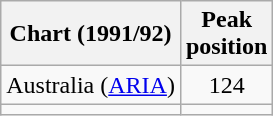<table class="wikitable">
<tr>
<th align="center">Chart (1991/92)</th>
<th align="center">Peak<br>position</th>
</tr>
<tr>
<td align="left">Australia (<a href='#'>ARIA</a>)</td>
<td align="center">124</td>
</tr>
<tr>
<td></td>
</tr>
</table>
